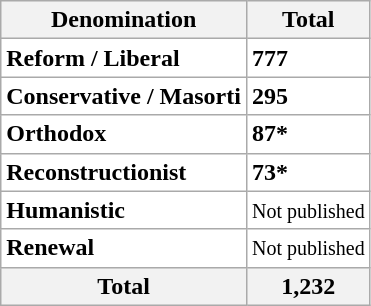<table class="wikitable sortable" style="vertical-align:middle; font-size:100%; font-family:serif !important;; background-color:#ffffff; color:#000000;">
<tr style="font-weight:bold; background-color:#efefef;">
<th>Denomination</th>
<th>Total</th>
</tr>
<tr>
<td style="font-weight:bold;">Reform / Liberal</td>
<td style="font-weight:bold;">777</td>
</tr>
<tr>
<td style="font-weight:bold;">Conservative / Masorti</td>
<td style="font-weight:bold;">295</td>
</tr>
<tr>
<td style="font-weight:bold;">Orthodox</td>
<td style="font-weight:bold;">87*</td>
</tr>
<tr>
<td style="font-weight:bold;">Reconstructionist</td>
<td style="font-weight:bold;">73*</td>
</tr>
<tr>
<td style="font-weight:bold;">Humanistic</td>
<td><small>Not published</small></td>
</tr>
<tr>
<td style="font-weight:bold;">Renewal</td>
<td><small>Not published</small></td>
</tr>
<tr style="font-weight:bold; background-color:#efefef;">
<th>Total</th>
<th>1,232</th>
</tr>
</table>
